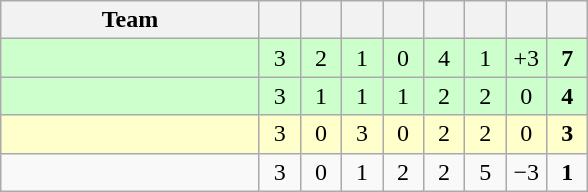<table class="wikitable" style="text-align: center;">
<tr>
<th width=165>Team</th>
<th width=20></th>
<th width=20></th>
<th width=20></th>
<th width=20></th>
<th width=20></th>
<th width=20></th>
<th width=20></th>
<th width=20></th>
</tr>
<tr style="background:#cfc;">
<td align=left></td>
<td>3</td>
<td>2</td>
<td>1</td>
<td>0</td>
<td>4</td>
<td>1</td>
<td>+3</td>
<td><strong>7</strong></td>
</tr>
<tr style="background:#cfc;">
<td align=left></td>
<td>3</td>
<td>1</td>
<td>1</td>
<td>1</td>
<td>2</td>
<td>2</td>
<td>0</td>
<td><strong>4</strong></td>
</tr>
<tr style="background:#ffc;">
<td align=left></td>
<td>3</td>
<td>0</td>
<td>3</td>
<td>0</td>
<td>2</td>
<td>2</td>
<td>0</td>
<td><strong>3</strong></td>
</tr>
<tr>
<td align=left></td>
<td>3</td>
<td>0</td>
<td>1</td>
<td>2</td>
<td>2</td>
<td>5</td>
<td>−3</td>
<td><strong>1</strong></td>
</tr>
</table>
